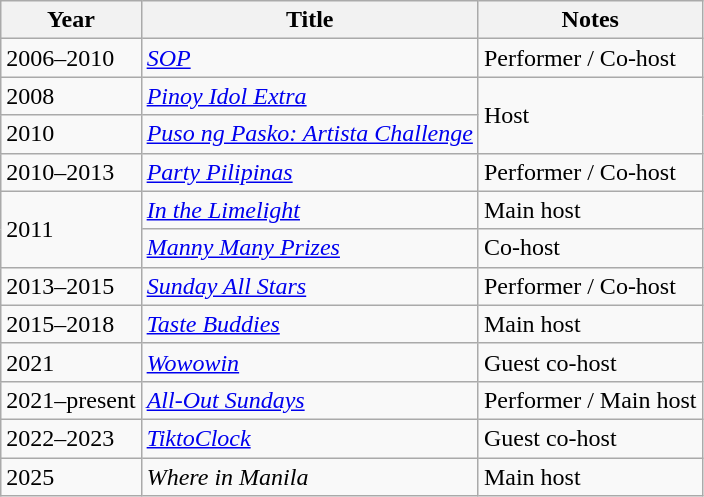<table class="wikitable">
<tr>
<th>Year</th>
<th>Title</th>
<th>Notes</th>
</tr>
<tr>
<td>2006–2010</td>
<td><em><a href='#'>SOP</a></em></td>
<td>Performer / Co-host</td>
</tr>
<tr>
<td>2008</td>
<td><em><a href='#'>Pinoy Idol Extra</a></em></td>
<td rowspan="2">Host</td>
</tr>
<tr>
<td>2010</td>
<td><em><a href='#'>Puso ng Pasko: Artista Challenge</a></em></td>
</tr>
<tr>
<td>2010–2013</td>
<td><em><a href='#'>Party Pilipinas</a></em></td>
<td>Performer / Co-host</td>
</tr>
<tr>
<td rowspan="2">2011</td>
<td><em><a href='#'>In the Limelight</a></em></td>
<td>Main host</td>
</tr>
<tr>
<td><em><a href='#'>Manny Many Prizes</a></em></td>
<td>Co-host</td>
</tr>
<tr>
<td>2013–2015</td>
<td><em><a href='#'>Sunday All Stars</a></em></td>
<td>Performer / Co-host</td>
</tr>
<tr>
<td>2015–2018</td>
<td><em><a href='#'>Taste Buddies</a></em></td>
<td>Main host</td>
</tr>
<tr>
<td>2021</td>
<td><em><a href='#'>Wowowin</a></em></td>
<td>Guest co-host</td>
</tr>
<tr>
<td>2021–present</td>
<td><em><a href='#'>All-Out Sundays</a></em></td>
<td>Performer / Main host</td>
</tr>
<tr>
<td>2022–2023</td>
<td><em><a href='#'>TiktoClock</a></em></td>
<td>Guest co-host</td>
</tr>
<tr>
<td>2025</td>
<td><em>Where in Manila</em></td>
<td>Main host</td>
</tr>
</table>
